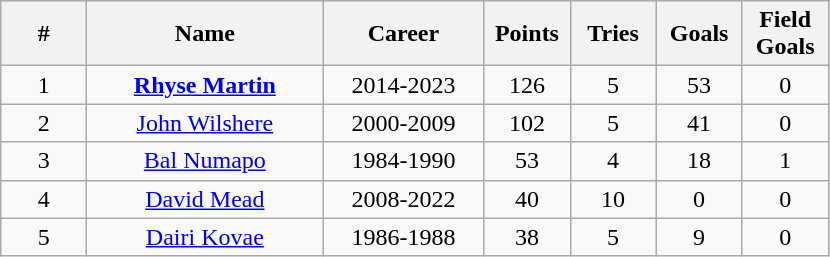<table class="wikitable sortable" style="text-align:center;">
<tr>
<th width=50px>#</th>
<th style="width:150px;">Name</th>
<th style="width:100px;">Career</th>
<th width=50px>Points</th>
<th width=50px>Tries</th>
<th width=50px>Goals</th>
<th width=50px>Field Goals</th>
</tr>
<tr>
<td>1</td>
<td><strong><a href='#'>Rhyse Martin</a></strong></td>
<td>2014-2023</td>
<td>126</td>
<td>5</td>
<td>53</td>
<td>0</td>
</tr>
<tr>
<td>2</td>
<td><a href='#'>John Wilshere</a></td>
<td>2000-2009</td>
<td>102</td>
<td>5</td>
<td>41</td>
<td>0</td>
</tr>
<tr>
<td>3</td>
<td><a href='#'>Bal Numapo</a></td>
<td>1984-1990</td>
<td>53</td>
<td>4</td>
<td>18</td>
<td>1</td>
</tr>
<tr>
<td>4</td>
<td><a href='#'>David Mead</a></td>
<td>2008-2022</td>
<td>40</td>
<td>10</td>
<td>0</td>
<td>0</td>
</tr>
<tr>
<td>5</td>
<td><a href='#'>Dairi Kovae</a></td>
<td>1986-1988</td>
<td>38</td>
<td>5</td>
<td>9</td>
<td>0</td>
</tr>
</table>
